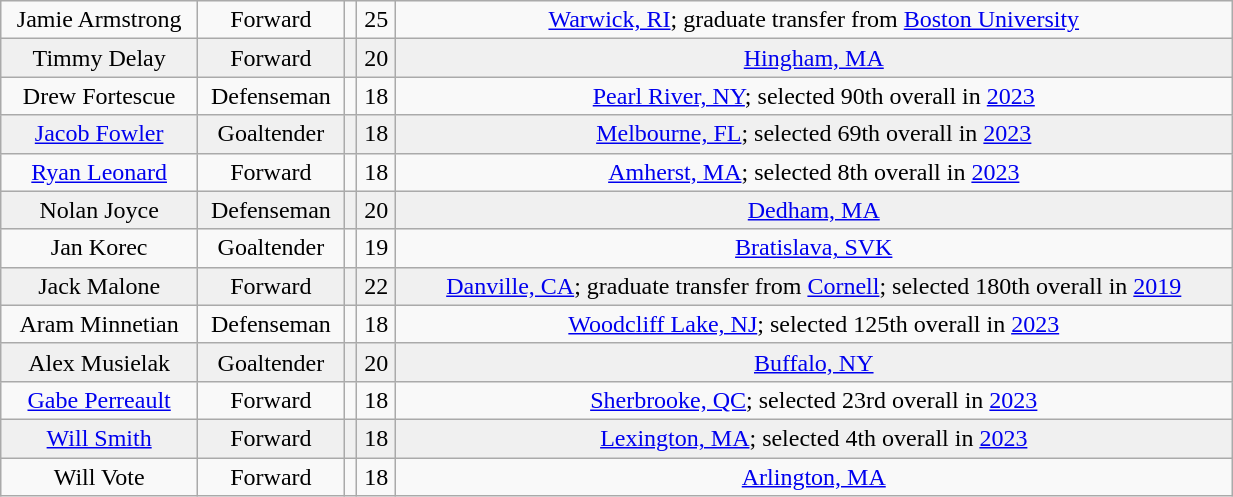<table class="wikitable" width="65%">
<tr align="center" bgcolor="">
<td>Jamie Armstrong</td>
<td>Forward</td>
<td></td>
<td>25</td>
<td><a href='#'>Warwick, RI</a>; graduate transfer from <a href='#'>Boston University</a></td>
</tr>
<tr align="center" bgcolor="f0f0f0">
<td>Timmy Delay</td>
<td>Forward</td>
<td></td>
<td>20</td>
<td><a href='#'>Hingham, MA</a></td>
</tr>
<tr align="center" bgcolor="">
<td>Drew Fortescue</td>
<td>Defenseman</td>
<td></td>
<td>18</td>
<td><a href='#'>Pearl River, NY</a>; selected 90th overall in <a href='#'>2023</a></td>
</tr>
<tr align="center" bgcolor="f0f0f0">
<td><a href='#'>Jacob Fowler</a></td>
<td>Goaltender</td>
<td></td>
<td>18</td>
<td><a href='#'>Melbourne, FL</a>; selected 69th overall in <a href='#'>2023</a></td>
</tr>
<tr align="center" bgcolor="">
<td><a href='#'>Ryan Leonard</a></td>
<td>Forward</td>
<td></td>
<td>18</td>
<td><a href='#'>Amherst, MA</a>; selected 8th overall in <a href='#'>2023</a></td>
</tr>
<tr align="center" bgcolor="f0f0f0">
<td>Nolan Joyce</td>
<td>Defenseman</td>
<td></td>
<td>20</td>
<td><a href='#'>Dedham, MA</a></td>
</tr>
<tr align="center" bgcolor="">
<td>Jan Korec</td>
<td>Goaltender</td>
<td></td>
<td>19</td>
<td><a href='#'>Bratislava, SVK</a></td>
</tr>
<tr align="center" bgcolor="f0f0f0">
<td>Jack Malone</td>
<td>Forward</td>
<td></td>
<td>22</td>
<td><a href='#'>Danville, CA</a>; graduate transfer from <a href='#'>Cornell</a>; selected 180th overall in <a href='#'>2019</a></td>
</tr>
<tr align="center" bgcolor="">
<td>Aram Minnetian</td>
<td>Defenseman</td>
<td></td>
<td>18</td>
<td><a href='#'>Woodcliff Lake, NJ</a>; selected 125th overall in <a href='#'>2023</a></td>
</tr>
<tr align="center" bgcolor="f0f0f0">
<td>Alex Musielak</td>
<td>Goaltender</td>
<td></td>
<td>20</td>
<td><a href='#'>Buffalo, NY</a></td>
</tr>
<tr align="center" bgcolor="">
<td><a href='#'>Gabe Perreault</a></td>
<td>Forward</td>
<td></td>
<td>18</td>
<td><a href='#'>Sherbrooke, QC</a>; selected 23rd overall in <a href='#'>2023</a></td>
</tr>
<tr align="center" bgcolor="f0f0f0">
<td><a href='#'>Will Smith</a></td>
<td>Forward</td>
<td></td>
<td>18</td>
<td><a href='#'>Lexington, MA</a>; selected 4th overall in <a href='#'>2023</a></td>
</tr>
<tr align="center" bgcolor="">
<td>Will Vote</td>
<td>Forward</td>
<td></td>
<td>18</td>
<td><a href='#'>Arlington, MA</a></td>
</tr>
</table>
